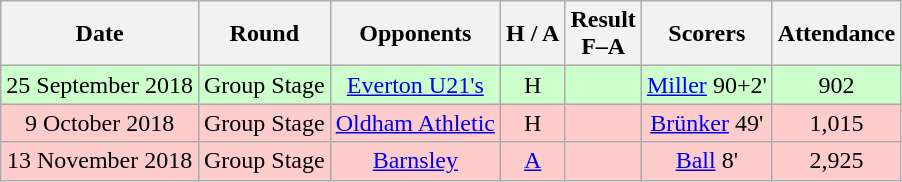<table class="wikitable" style="text-align:center">
<tr>
<th>Date</th>
<th>Round</th>
<th>Opponents</th>
<th>H / A</th>
<th>Result<br>F–A</th>
<th>Scorers</th>
<th>Attendance</th>
</tr>
<tr bgcolor="#ccffcc">
<td>25 September 2018</td>
<td>Group Stage</td>
<td><a href='#'>Everton U21's</a></td>
<td>H</td>
<td> </td>
<td><a href='#'>Miller</a> 90+2'</td>
<td>902</td>
</tr>
<tr bgcolor="#ffcccc">
<td>9 October 2018</td>
<td>Group Stage</td>
<td><a href='#'>Oldham Athletic</a></td>
<td>H</td>
<td></td>
<td><a href='#'>Brünker</a> 49'</td>
<td>1,015</td>
</tr>
<tr bgcolor="#ffcccc">
<td>13 November 2018</td>
<td>Group Stage</td>
<td><a href='#'>Barnsley</a></td>
<td><a href='#'>A</a></td>
<td></td>
<td><a href='#'>Ball</a> 8'</td>
<td>2,925</td>
</tr>
</table>
